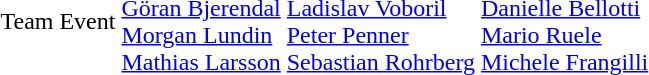<table>
<tr>
<td>Team Event<br></td>
<td><br><a href='#'>Göran Bjerendal</a><br><a href='#'>Morgan Lundin</a><br><a href='#'>Mathias Larsson</a></td>
<td><br><a href='#'>Ladislav Voboril</a><br><a href='#'>Peter Penner</a><br><a href='#'>Sebastian Rohrberg</a></td>
<td><br><a href='#'>Danielle Bellotti</a><br><a href='#'>Mario Ruele</a><br><a href='#'>Michele Frangilli</a></td>
</tr>
</table>
